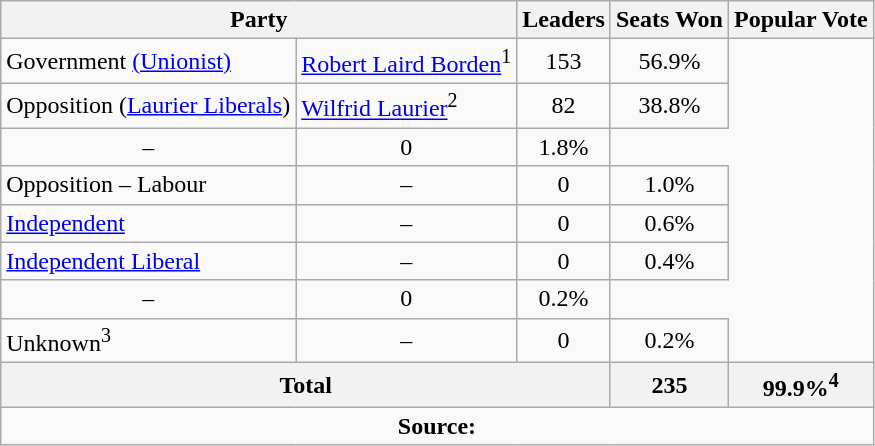<table class="wikitable">
<tr>
<th colspan="2">Party</th>
<th>Leaders</th>
<th>Seats Won</th>
<th>Popular Vote</th>
</tr>
<tr>
<td>Government <a href='#'>(Unionist)</a></td>
<td><a href='#'>Robert Laird Borden</a><sup>1</sup></td>
<td align=center>153</td>
<td align=center>56.9%</td>
</tr>
<tr>
<td>Opposition (<a href='#'>Laurier Liberals</a>)</td>
<td><a href='#'>Wilfrid Laurier</a><sup>2</sup></td>
<td align=center>82</td>
<td align=center>38.8%</td>
</tr>
<tr>
<td align=center>–</td>
<td align=center>0</td>
<td align=center>1.8%</td>
</tr>
<tr>
<td>Opposition  – Labour</td>
<td align=center>–</td>
<td align=center>0</td>
<td align=center>1.0%</td>
</tr>
<tr>
<td><a href='#'>Independent</a></td>
<td align=center>–</td>
<td align=center>0</td>
<td align=center>0.6%</td>
</tr>
<tr>
<td><a href='#'>Independent Liberal</a></td>
<td align=center>–</td>
<td align=center>0</td>
<td align=center>0.4%</td>
</tr>
<tr>
<td align=center>–</td>
<td align=center>0</td>
<td align=center>0.2%</td>
</tr>
<tr>
<td>Unknown<sup>3</sup></td>
<td align=center>–</td>
<td align=center>0</td>
<td align=center>0.2%</td>
</tr>
<tr>
<th colspan=3 align=left>Total</th>
<th align=right>235</th>
<th align=right>99.9%<sup>4</sup></th>
</tr>
<tr>
<td align="center" colspan=5><strong>Source:</strong>  </td>
</tr>
</table>
